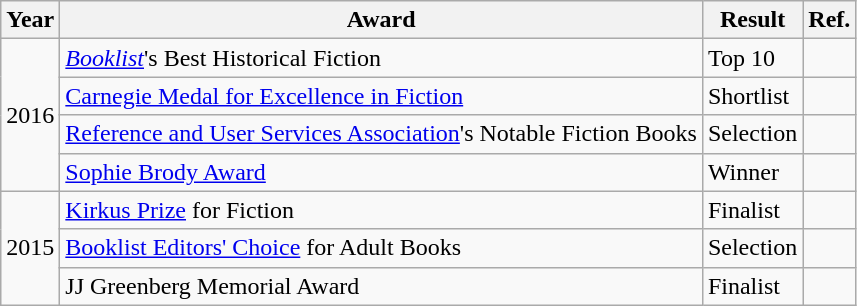<table class="wikitable sortable">
<tr>
<th>Year</th>
<th>Award</th>
<th>Result</th>
<th>Ref.</th>
</tr>
<tr>
<td rowspan="4">2016</td>
<td><em><a href='#'>Booklist</a></em>'s Best Historical Fiction</td>
<td>Top 10</td>
<td></td>
</tr>
<tr>
<td><a href='#'>Carnegie Medal for Excellence in Fiction</a></td>
<td>Shortlist</td>
<td></td>
</tr>
<tr>
<td><a href='#'>Reference and User Services Association</a>'s Notable Fiction Books</td>
<td>Selection</td>
<td></td>
</tr>
<tr>
<td><a href='#'>Sophie Brody Award</a></td>
<td>Winner</td>
<td></td>
</tr>
<tr>
<td rowspan="3">2015</td>
<td><a href='#'>Kirkus Prize</a> for Fiction</td>
<td>Finalist</td>
<td></td>
</tr>
<tr>
<td><a href='#'>Booklist Editors' Choice</a> for Adult Books</td>
<td>Selection</td>
<td></td>
</tr>
<tr>
<td>JJ Greenberg Memorial Award</td>
<td>Finalist</td>
<td></td>
</tr>
</table>
